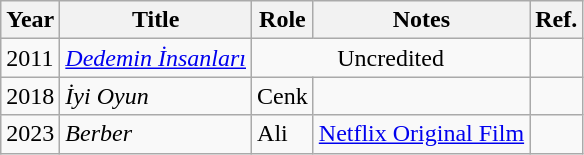<table class="wikitable sortable mw-collapsible">
<tr>
<th>Year</th>
<th>Title</th>
<th>Role</th>
<th>Notes</th>
<th>Ref.</th>
</tr>
<tr>
<td>2011</td>
<td><em><a href='#'>Dedemin İnsanları</a></em></td>
<td colspan="2" align=center>Uncredited</td>
<td></td>
</tr>
<tr>
<td>2018</td>
<td><em>İyi Oyun</em></td>
<td>Cenk</td>
<td></td>
<td></td>
</tr>
<tr>
<td>2023</td>
<td><em>Berber</em></td>
<td>Ali</td>
<td><a href='#'>Netflix Original Film</a></td>
<td></td>
</tr>
</table>
